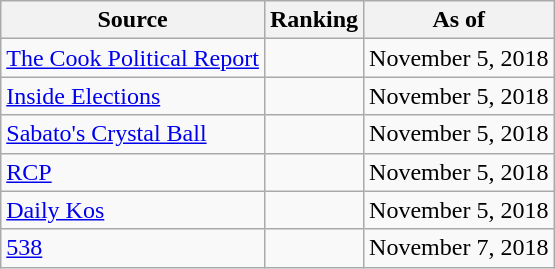<table class="wikitable" style="text-align:center">
<tr>
<th>Source</th>
<th>Ranking</th>
<th>As of</th>
</tr>
<tr>
<td align=left><a href='#'>The Cook Political Report</a></td>
<td></td>
<td>November 5, 2018</td>
</tr>
<tr>
<td align=left><a href='#'>Inside Elections</a></td>
<td></td>
<td>November 5, 2018</td>
</tr>
<tr>
<td align=left><a href='#'>Sabato's Crystal Ball</a></td>
<td></td>
<td>November 5, 2018</td>
</tr>
<tr>
<td align="left"><a href='#'>RCP</a></td>
<td></td>
<td>November 5, 2018</td>
</tr>
<tr>
<td align="left"><a href='#'>Daily Kos</a></td>
<td></td>
<td>November 5, 2018</td>
</tr>
<tr>
<td align="left"><a href='#'>538</a></td>
<td></td>
<td>November 7, 2018</td>
</tr>
</table>
